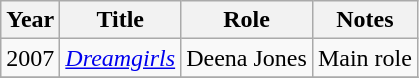<table class="wikitable sortable">
<tr>
<th>Year</th>
<th>Title</th>
<th>Role</th>
<th>Notes</th>
</tr>
<tr>
<td>2007</td>
<td><em><a href='#'>Dreamgirls</a></em></td>
<td>Deena Jones</td>
<td>Main role</td>
</tr>
<tr>
</tr>
</table>
